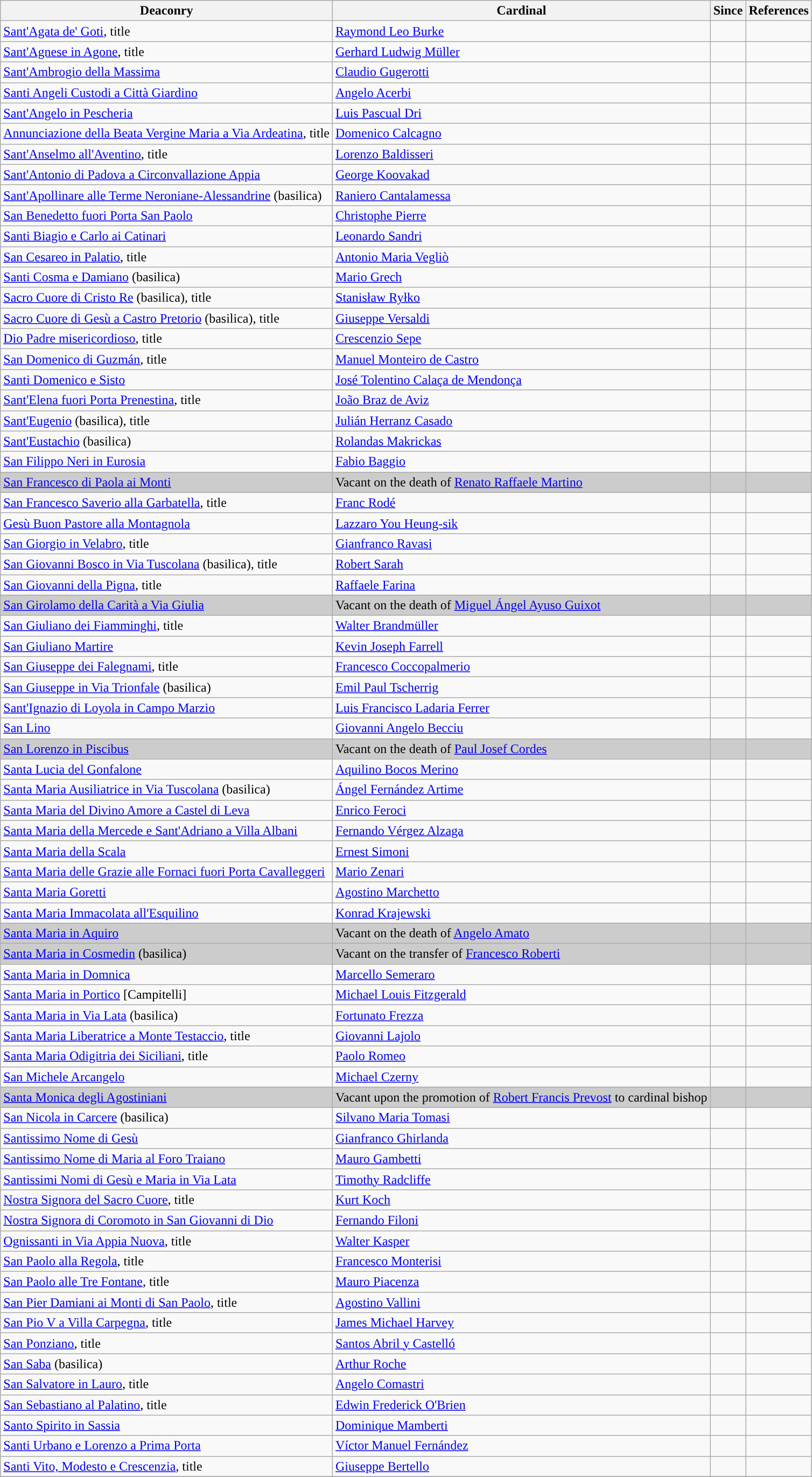<table class="wikitable sortable">
<tr>
<th scope="col">Deaconry</th>
<th scope="col">Cardinal</th>
<th scope="col">Since</th>
<th scope="col" class="unsortable" cellpadding=1>References</th>
</tr>
<tr id="Sant'Agata de' Goti">
<td scope="row" data-sort-value="Agata de' Goti"><a href='#'>Sant'Agata de' Goti</a>, title </td>
<td data-sort-value="Burke, Raymond Leo"><a href='#'>Raymond Leo Burke</a></td>
<td></td>
<td></td>
</tr>
<tr id="Sant'Agnese in Agone">
<td scope="row" data-sort-value="Agnese in Agone"><a href='#'>Sant'Agnese in Agone</a>, title </td>
<td data-sort-value="Muller, Gerhard Ludwig"><a href='#'>Gerhard Ludwig Müller</a></td>
<td></td>
<td></td>
</tr>
<tr id="Sant'Ambrogio della Massima">
<td scope="row" data-sort-value="San Ambrogio della Massima"><a href='#'>Sant'Ambrogio della Massima</a></td>
<td data-sort-value="Gugerotti, Claudio"><a href='#'>Claudio Gugerotti</a></td>
<td></td>
<td></td>
</tr>
<tr id="Santi Angeli Custodi a Città Giardino">
<td scope="row" data-sort-value="Angeli Custodi a Citta Giardino"><a href='#'>Santi Angeli Custodi a Città Giardino</a></td>
<td data-sort-value="Acerbi, Angelo"><a href='#'>Angelo Acerbi</a></td>
<td></td>
<td></td>
</tr>
<tr id="Sant'Angelo in Pescheria">
<td scope="row" data-sort-value="Angelo in Pescheria"><a href='#'>Sant'Angelo in Pescheria</a></td>
<td data-sort-value=Dri, Luis Pascual"><a href='#'>Luis Pascual Dri</a></td>
<td></td>
<td></td>
</tr>
<tr id="Annunciazione della Beata Vergine Maria a Via Ardeatina">
<td scope="row" data-sort-value="Annunciazione della Beata Vergine Maria a Via Ardeatina"><a href='#'>Annunciazione della Beata Vergine Maria a Via Ardeatina</a>, title </td>
<td data-sort-value="Calcagno, Domenico"><a href='#'>Domenico Calcagno</a></td>
<td></td>
<td></td>
</tr>
<tr id="Sant'Anselmo all'Aventino">
<td scope="row" data-sort-value="Anselmo all'Aventino"><a href='#'>Sant'Anselmo all'Aventino</a>, title </td>
<td data-sort-value="Baldisseri, Lorenzo"><a href='#'>Lorenzo Baldisseri</a></td>
<td></td>
<td></td>
</tr>
<tr id="Sant'Antonio di Padova a Circonvallazione Appia">
<td scope="row" data-sort-value="Antonio di Padova a Circonvallazione Appia"><a href='#'>Sant'Antonio di Padova a Circonvallazione Appia</a></td>
<td data-sort-value="Koovakad, George"><a href='#'>George Koovakad</a></td>
<td></td>
<td></td>
</tr>
<tr id="Sant'Apollinare alle Terme Neroniane-Alessandrine">
<td scope="row" data-sort-value="Apollinare alle Terme Neroniane-Alessandrine"><a href='#'>Sant'Apollinare alle Terme Neroniane-Alessandrine</a> (basilica)</td>
<td data-sort-value="Cantalamessa, Raniero"><a href='#'>Raniero Cantalamessa</a></td>
<td></td>
<td></td>
</tr>
<tr id="San Benedetto fuori Porta San Paolo">
<td scope="row" data-sort-value="Benedetto fuori Porta San Paolo"><a href='#'>San Benedetto fuori Porta San Paolo</a></td>
<td data-sort-value="Pierre, Christopher"><a href='#'>Christophe Pierre</a></td>
<td></td>
<td></td>
</tr>
<tr id="Santi Biagio e Carlo ai Catinari">
<td scope="row" data-sort-value="Biagio e Carlo ai Catinari"><a href='#'>Santi Biagio e Carlo ai Catinari</a></td>
<td data-sort-value="Sandri, Leonardo"><a href='#'>Leonardo Sandri</a></td>
<td></td>
<td></td>
</tr>
<tr id="San Cesareo in Palatio">
<td scope="row" data-sort-value="Cesareo in Palatio"><a href='#'>San Cesareo in Palatio</a>, title </td>
<td data-sort-value="Veglio, Antonio Maria"><a href='#'>Antonio Maria Vegliò</a></td>
<td></td>
<td></td>
</tr>
<tr id="Santi Cosma e Damiano">
<td scope="row" data-sort-value="Cosma e Damiano"><a href='#'>Santi Cosma e Damiano</a>  (basilica)</td>
<td data-sort-value="Grech, Mario"><a href='#'>Mario Grech</a></td>
<td></td>
<td></td>
</tr>
<tr id="Sacro Cuore di Cristo Re">
<td scope="row" data-sort-value="Cuore di Cristo Re"><a href='#'>Sacro Cuore di Cristo Re</a> (basilica), title </td>
<td data-sort-value="Rylko, Stanislaw"><a href='#'>Stanisław Ryłko</a></td>
<td></td>
<td></td>
</tr>
<tr id="Sacro Cuore di Gesù a Castro Pretorio">
<td scope="row" data-sort-value="Cuore di Gesu a Castro Pretorio"><a href='#'>Sacro Cuore di Gesù a Castro Pretorio</a> (basilica), title </td>
<td data-sort-value="Versaldi, Giuseppe"><a href='#'>Giuseppe Versaldi</a></td>
<td></td>
<td></td>
</tr>
<tr id="Dio Padre misericordioso">
<td scope="row" data-sort-value="Dio Padre misericordioso"><a href='#'>Dio Padre misericordioso</a>, title </td>
<td data-sort-value="Sepe, Crescenzio"><a href='#'>Crescenzio Sepe</a></td>
<td></td>
<td></td>
</tr>
<tr id="San Domenico di Guzmán">
<td scope="row" data-sort-value="Domenico di Guzman"><a href='#'>San Domenico di Guzmán</a>, title </td>
<td data-sort-value="Monteiro de Castro, Manuel"><a href='#'>Manuel Monteiro de Castro</a></td>
<td></td>
<td></td>
</tr>
<tr id="Santi Domenico e Sisto">
<td scope="row" data-sort-value="Domenico e Sisto"><a href='#'>Santi Domenico e Sisto</a></td>
<td data-sort-value="Calaca de Mendonca, Jose Tolentino"><a href='#'>José Tolentino Calaça de Mendonça</a></td>
<td></td>
<td></td>
</tr>
<tr id="Sant'Elena fuori Porta Prenestina">
<td scope="row" data-sort-value="Elena fuori Porta Prenestina"><a href='#'>Sant'Elena fuori Porta Prenestina</a>, title </td>
<td data-sort-value="de Aviz, Joao Braz"><a href='#'>João Braz de Aviz</a></td>
<td></td>
<td></td>
</tr>
<tr id="Sant'Eugenio">
<td scope="row" data-sort-value="Eugenio"><a href='#'>Sant'Eugenio</a> (basilica), title </td>
<td data-sort-value="Herranz Casado, Julian"><a href='#'>Julián Herranz Casado</a></td>
<td></td>
<td></td>
</tr>
<tr id="Sant'Eustachio">
<td scope="row" data-sort-value="Eustachio"><a href='#'>Sant'Eustachio</a> (basilica)</td>
<td data-sort-value="Makrickas, Rolandas"><a href='#'>Rolandas Makrickas</a></td>
<td></td>
<td></td>
</tr>
<tr id="San Filippo Neri in Eurosia">
<td scope="row" data-sort-value="Filippo Neri in Eurosia"><a href='#'>San Filippo Neri in Eurosia</a></td>
<td data-sort-value="Baggio, Fabio"><a href='#'>Fabio Baggio</a></td>
<td></td>
<td></td>
</tr>
<tr id="San Francesco di Paola ai Monti" style="background:#ccc">
<td scope="row" data-sort-value="Francesco di Paola ai Monti"><a href='#'>San Francesco di Paola ai Monti</a> </td>
<td data-sort-value="Vacant">Vacant on the death of <a href='#'>Renato Raffaele Martino</a></td>
<td></td>
<td></td>
</tr>
<tr id="San Francesco Saverio alla Garbatella">
<td scope="row" data-sort-value="Francesco Saverio alla Garbatella"><a href='#'>San Francesco Saverio alla Garbatella</a>, title </td>
<td data-sort-value="Rode, Franc"><a href='#'>Franc Rodé</a></td>
<td></td>
<td></td>
</tr>
<tr id="Gesù Buon Pastore alla Montagnola">
<td scope="row" data-sort-value="Gesu Buon Pastore alla Montagnola"><a href='#'>Gesù Buon Pastore alla Montagnola</a></td>
<td data-sort-value="You, Lazzaro, Heung-sik"><a href='#'>Lazzaro You Heung-sik</a></td>
<td></td>
<td></td>
</tr>
<tr id="San Giorgio in Velabro">
<td scope="row" data-sort-value="Giorgio in Velabro"><a href='#'>San Giorgio in Velabro</a>, title </td>
<td data-sort-value="Ravasi, Gianfranco"><a href='#'>Gianfranco Ravasi</a></td>
<td></td>
<td></td>
</tr>
<tr id="San Giovanni Bosco in Via Tuscolana">
<td scope="row" data-sort-value="Giovanni Bosco in Via Tuscolana"><a href='#'>San Giovanni Bosco in Via Tuscolana</a> (basilica), title </td>
<td data-sort-value="Sarah, Robert"><a href='#'>Robert Sarah</a></td>
<td></td>
<td></td>
</tr>
<tr id="San Giovanni della Pigna">
<td scope="row" data-sort-value="Giovanni della Pigna"><a href='#'>San Giovanni della Pigna</a>, title </td>
<td data-sort-value="Farina, Raffaele"><a href='#'>Raffaele Farina</a></td>
<td></td>
<td></td>
</tr>
<tr id="San Girolamo della Carità a Via Giulia" style="background:#ccc">
<td scope="row" data-sort-value="Girolamo della Carita a Via Giulia"><a href='#'>San Girolamo della Carità a Via Giulia</a> </td>
<td data-sort-value="Vacant">Vacant on the death of <a href='#'>Miguel Ángel Ayuso Guixot</a></td>
<td></td>
<td></td>
</tr>
<tr id="San Giuliano dei Fiamminghi">
<td scope="row" data-sort-value="Giuliano dei Fiamminghi"><a href='#'>San Giuliano dei Fiamminghi</a>, title </td>
<td data-sort-value="Brandmuller, Walter"><a href='#'>Walter Brandmüller</a></td>
<td></td>
<td></td>
</tr>
<tr id="San Giuliano Martire">
<td scope="row" data-sort-value="Giuliano Martire"><a href='#'>San Giuliano Martire</a></td>
<td data-sort-value="Farrell, Kevin Joseph"><a href='#'>Kevin Joseph Farrell</a></td>
<td></td>
<td></td>
</tr>
<tr id="San Giuseppe dei Falegnami">
<td scope="row" data-sort-value="Giuseppe dei Falegnami"><a href='#'>San Giuseppe dei Falegnami</a>, title </td>
<td data-sort-value="Coccopalmerio, Francesco"><a href='#'>Francesco Coccopalmerio</a></td>
<td></td>
<td></td>
</tr>
<tr id="San Giuseppe in Via Trionfale">
<td scope="row" data-sort-value="Giuseppe in Via Trionfale"><a href='#'>San Giuseppe in Via Trionfale</a> (basilica)</td>
<td data-sort-value="Tscherrig, Emil Paul"><a href='#'>Emil Paul Tscherrig</a></td>
<td></td>
<td></td>
</tr>
<tr id="Sant'Ignazio di Loyola in Campo Marzio">
<td scope="row" data-sort-value="Ignazio di Loyola in Campo Marzio"><a href='#'>Sant'Ignazio di Loyola in Campo Marzio</a></td>
<td data-sort-value="Ladaria Ferrer, Luis Francisco"><a href='#'>Luis Francisco Ladaria Ferrer</a></td>
<td></td>
<td></td>
</tr>
<tr id="San Lino">
<td scope="row" data-sort-value="Lino"><a href='#'>San Lino</a></td>
<td data-sort-value="Becciu, Giovanni Angelo"><a href='#'>Giovanni Angelo Becciu</a></td>
<td></td>
<td></td>
</tr>
<tr id="San Lorenzo in Piscibus" style="background:#ccc">
<td scope="row" data-sort-value="Lorenzo in Piscibus"><a href='#'>San Lorenzo in Piscibus</a> </td>
<td data-sort-value="Vacant">Vacant on the death of <a href='#'>Paul Josef Cordes</a></td>
<td></td>
<td></td>
</tr>
<tr id="Santa Lucia del Gonfalone">
<td scope="row" data-sort-value="Lucia del Gonfalone"><a href='#'>Santa Lucia del Gonfalone</a></td>
<td data-sort-value="Bocos Merino, Aquilino"><a href='#'>Aquilino Bocos Merino</a></td>
<td></td>
<td></td>
</tr>
<tr id="Santa Maria Ausiliatrice in Via Tuscolana">
<td scope="row" data-sort-value="Maria Ausiliatrice in Via Tuscolana"><a href='#'>Santa Maria Ausiliatrice in Via Tuscolana</a> (basilica)</td>
<td data-sort-value="Fernandez Artime, Angel"><a href='#'>Ángel Fernández Artime</a></td>
<td></td>
<td></td>
</tr>
<tr id="Santa Maria del Divino Amore a Castel di Leva">
<td scope="row" data-sort-value="Maria del Divino Amore a Castel di Leva"><a href='#'>Santa Maria del Divino Amore a Castel di Leva</a></td>
<td data-sort-value="Feroci, Enrico"><a href='#'>Enrico Feroci</a></td>
<td></td>
<td></td>
</tr>
<tr id="Santa Maria della Mercede e Sant'Adriano a Villa Albani">
<td scope="row" data-sort-value="Maria della Mercede e Adriano a Villa Albani"><a href='#'>Santa Maria della Mercede e Sant'Adriano a Villa Albani</a></td>
<td data-sort-value="Vergez Alzaga, Fernando"><a href='#'>Fernando Vérgez Alzaga</a></td>
<td></td>
<td></td>
</tr>
<tr id="Santa Maria della Scala">
<td scope="row" data-sort-value="Maria della Scala"><a href='#'>Santa Maria della Scala</a></td>
<td data-sort-value="Simoni, Ernest"><a href='#'>Ernest Simoni</a></td>
<td></td>
<td></td>
</tr>
<tr id="Santa Maria delle Grazie alle Fornaci fuori Porta Cavalleggeri">
<td scope="row" data-sort-value="Maria delle Grazie alle Fornaci fuori Porta Cavalleggeri"><a href='#'>Santa Maria delle Grazie alle Fornaci fuori Porta Cavalleggeri</a></td>
<td data-sort-value="Zenari, Mario"><a href='#'>Mario Zenari</a></td>
<td></td>
<td></td>
</tr>
<tr id="Santa Maria Goretti">
<td scope="row" data-sort-value="Maria Goretti"><a href='#'>Santa Maria Goretti</a></td>
<td data-sort-value="Marchetto, Agostino"><a href='#'>Agostino Marchetto</a></td>
<td></td>
<td></td>
</tr>
<tr id="Santa Maria Immacolata all'Esquilino">
<td scope="row" data-sort-value="Maria Immacolata all'Esquilino"><a href='#'>Santa Maria Immacolata all'Esquilino</a></td>
<td data-sort-value="Krajewski, Konrad"><a href='#'>Konrad Krajewski</a></td>
<td></td>
<td></td>
</tr>
<tr id="Santa Maria in Aquiro" style="background:#ccc">
<td scope="row" data-sort-value="Maria in Aquiro"><a href='#'>Santa Maria in Aquiro</a> </td>
<td data-sort-value="Vacant">Vacant on the death of <a href='#'>Angelo Amato</a></td>
<td></td>
<td></td>
</tr>
<tr id="Santa Maria in Cosmedin" style="background:#ccc">
<td scope="row" data-sort-value="Maria in Cosmedin"><a href='#'>Santa Maria in Cosmedin</a> (basilica) </td>
<td data-sort-value="Vacant">Vacant on the transfer of <a href='#'>Francesco Roberti</a></td>
<td></td>
<td></td>
</tr>
<tr id="Santa Maria in Domnica">
<td scope="row" data-sort-value="Maria in Domnica"><a href='#'>Santa Maria in Domnica</a></td>
<td data-sort-value="Semeraro, Marcello"><a href='#'>Marcello Semeraro</a></td>
<td></td>
<td></td>
</tr>
<tr id="Santa Maria in Portico">
<td scope="row" data-sort-value="Maria in Portico"><a href='#'>Santa Maria in Portico</a> [Campitelli]</td>
<td data-sort-value="Fitzgerald, Michael Louis"><a href='#'>Michael Louis Fitzgerald</a></td>
<td></td>
<td></td>
</tr>
<tr id="Santa Maria in Via Lata">
<td scope="row" data-sort-value="Maria in Via Lata"><a href='#'>Santa Maria in Via Lata</a> (basilica)</td>
<td data-sort-value="Frezza, Fortunato"><a href='#'>Fortunato Frezza</a></td>
<td></td>
<td></td>
</tr>
<tr id="Santa Maria Liberatrice a Monte Testaccio">
<td scope="row" data-sort-value="Maria Liberatrice a Monte Testaccio"><a href='#'>Santa Maria Liberatrice a Monte Testaccio</a>, title </td>
<td data-sort-value="Lajolo, Giovanni"><a href='#'>Giovanni Lajolo</a></td>
<td></td>
<td></td>
</tr>
<tr id="Santa Maria Odigitria dei Siciliani">
<td scope="row" data-sort-value="Maria Odigitria dei Siciliani"><a href='#'>Santa Maria Odigitria dei Siciliani</a>,  title </td>
<td data-sort-value="Romeo, Paolo"><a href='#'>Paolo Romeo</a></td>
<td></td>
<td></td>
</tr>
<tr id="San Michele Arcangelo">
<td scope="row" data-sort-value="Michele Arcangelo"><a href='#'>San Michele Arcangelo</a></td>
<td data-sort-value="Czerny, Michael"><a href='#'>Michael Czerny</a></td>
<td></td>
<td></td>
</tr>
<tr id="Santa Monica degli Agostiniani" style="background:#ccc">
<td scope="row" data-sort-value="Monica degli Agostiniani"><a href='#'>Santa Monica degli Agostiniani</a> </td>
<td data-sort-value="Vacant">Vacant upon the promotion of <a href='#'>Robert Francis Prevost</a> to cardinal bishop</td>
<td></td>
<td></td>
</tr>
<tr id="San Nicola in Carcere">
<td scope="row" data-sort-value="Nicola in Carcere"><a href='#'>San Nicola in Carcere</a> (basilica)</td>
<td data-sort-value="Tomasi, Silvano Maria"><a href='#'>Silvano Maria Tomasi</a></td>
<td></td>
<td></td>
</tr>
<tr id="Santissimo Nome di Gesù">
<td scope="row" data-sort-value="Nome di Gesu"><a href='#'>Santissimo Nome di Gesù</a></td>
<td data-sort-value="Ghirlanda, Gianfranco"><a href='#'>Gianfranco Ghirlanda</a></td>
<td></td>
<td></td>
</tr>
<tr id="Santissimo Nome di Maria al Foro Traiano">
<td scope="row" data-sort-value="Nome di Maria al Foro Traiano"><a href='#'>Santissimo Nome di Maria al Foro Traiano</a></td>
<td data-sort-value="Gambetti, Mauro"><a href='#'>Mauro Gambetti</a></td>
<td></td>
<td></td>
</tr>
<tr id="Santissimi Nomi di Gesù e Maria in Via Lata">
<td scope="row" data-sort-value="Nomi di Gesu e Maria in Via Lata"><a href='#'>Santissimi Nomi di Gesù e Maria in Via Lata</a></td>
<td data-sort-value="Radcliffe, Timothy"><a href='#'>Timothy Radcliffe</a></td>
<td></td>
<td></td>
</tr>
<tr id="Nostra Signora del Sacro Cuore">
<td scope="row" data-sort-value="Nostra Signora del Sacro Cuore"><a href='#'>Nostra Signora del Sacro Cuore</a>, title </td>
<td data-sort-value="Koch, Kurt"><a href='#'>Kurt Koch</a></td>
<td></td>
<td></td>
</tr>
<tr id="Nostra Signora di Coromoto in San Giovanni di Dio">
<td scope="row" data-sort-value="Nostra Signora di Coromoto in Giovanni di Dio"><a href='#'>Nostra Signora di Coromoto in San Giovanni di Dio</a></td>
<td data-sort-value="Filoni, Fernando"><a href='#'>Fernando Filoni</a></td>
<td></td>
<td></td>
</tr>
<tr id="Ognissanti in Via Appia Nuova">
<td scope="row" data-sort-value="Ognissanti in Via Appia Nuova"><a href='#'>Ognissanti in Via Appia Nuova</a>, title </td>
<td data-sort-value="Kasper, Walter"><a href='#'>Walter Kasper</a></td>
<td></td>
<td></td>
</tr>
<tr id="San Paolo alla Regola">
<td scope="row" data-sort-value="Paolo alla Regola"><a href='#'>San Paolo alla Regola</a>, title </td>
<td data-sort-value=Monterisi, Francesco"><a href='#'>Francesco Monterisi</a></td>
<td></td>
<td></td>
</tr>
<tr id="San Paolo alle Tre Fontane">
<td scope="row" data-sort-value="Paolo alle Tre Fontane"><a href='#'>San Paolo alle Tre Fontane</a>, title </td>
<td data-sort-value="Piacenza, Mauro"><a href='#'>Mauro Piacenza</a></td>
<td></td>
<td></td>
</tr>
<tr id="San Pier Damiani ai Monti di San Paolo">
<td scope="row" data-sort-value="Pier Damiani ai Monti di Paolo"><a href='#'>San Pier Damiani ai Monti di San Paolo</a>, title </td>
<td data-sort-value="Vallini, Agostino"><a href='#'>Agostino Vallini</a></td>
<td></td>
<td></td>
</tr>
<tr id="San Pio V a Villa Carpegna">
<td scope="row" data-sort-value="Pio 05 a Villa Carpegna"><a href='#'>San Pio&nbsp;V a Villa Carpegna</a>, title </td>
<td data-sort-value="Harvey, James Michael"><a href='#'>James Michael Harvey</a></td>
<td></td>
<td></td>
</tr>
<tr id="San Ponziano">
<td scope="row" data-sort-value="Ponziano"><a href='#'>San Ponziano</a>, title </td>
<td data-sort-value="Abril y Castello, Santos"><a href='#'>Santos Abril y Castelló</a></td>
<td></td>
<td></td>
</tr>
<tr id="San Saba">
<td scope="row" data-sort-value="Saba"><a href='#'>San Saba</a> (basilica)</td>
<td data-sort-value="Roche, Arthur"><a href='#'>Arthur Roche</a></td>
<td></td>
<td></td>
</tr>
<tr id="San Salvatore in Lauro">
<td scope="row" data-sort-value="Salvatore in Lauro"><a href='#'>San Salvatore in Lauro</a>, title </td>
<td data-sort-value="Comastri, Angelo"><a href='#'>Angelo Comastri</a></td>
<td></td>
<td></td>
</tr>
<tr id="San Sebastiano al Palatino">
<td scope="row" data-sort-value="Sebastiano al Palatino"><a href='#'>San Sebastiano al Palatino</a>, title </td>
<td data-sort-value="OBrien, Edwin Frederick"><a href='#'>Edwin Frederick O'Brien</a></td>
<td></td>
<td></td>
</tr>
<tr id="Santo Spirito in Sassia">
<td scope="row" data-sort-value="Spirito in Sassia"><a href='#'>Santo Spirito in Sassia</a></td>
<td data-sort-value="Mamberti, Dominique"><a href='#'>Dominique Mamberti</a></td>
<td></td>
<td></td>
</tr>
<tr id="Santi Urbano e Lorenzo a Prima Porta">
<td scope="row" data-sort-value="Urbano e Lorenzo a Prima Porta"><a href='#'>Santi Urbano e Lorenzo a Prima Porta</a></td>
<td data-sort-value=Fernández, Víctor Manuel"><a href='#'>Víctor Manuel Fernández</a></td>
<td></td>
<td></td>
</tr>
<tr id="Santi Vito, Modesto e Crescenzia">
<td scope="row" data-sort-value="Vito, Modesto e Crescenzia"><a href='#'>Santi Vito, Modesto e Crescenzia</a>, title </td>
<td data-sort-value="Bertello, Giuseppe"><a href='#'>Giuseppe Bertello</a></td>
<td></td>
<td></td>
</tr>
<tr>
</tr>
</table>
